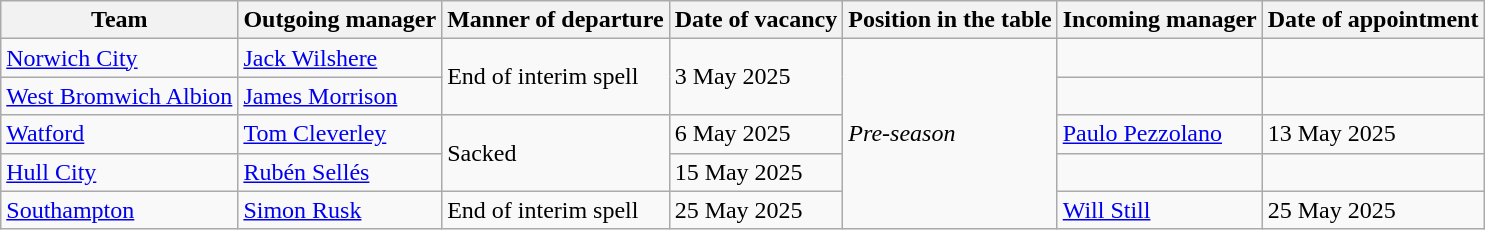<table class="wikitable sortable">
<tr>
<th>Team</th>
<th>Outgoing manager</th>
<th>Manner of departure</th>
<th>Date of vacancy</th>
<th>Position in the table</th>
<th>Incoming manager</th>
<th>Date of appointment</th>
</tr>
<tr>
<td><a href='#'>Norwich City</a></td>
<td> <a href='#'>Jack Wilshere</a></td>
<td rowspan="2">End of interim spell</td>
<td rowspan="2">3 May 2025</td>
<td rowspan="5"><em>Pre-season</em></td>
<td></td>
<td></td>
</tr>
<tr>
<td><a href='#'>West Bromwich Albion</a></td>
<td> <a href='#'>James Morrison</a></td>
<td></td>
<td></td>
</tr>
<tr>
<td><a href='#'>Watford</a></td>
<td> <a href='#'>Tom Cleverley</a></td>
<td rowspan="2">Sacked</td>
<td>6 May 2025</td>
<td> <a href='#'>Paulo Pezzolano</a></td>
<td>13 May 2025</td>
</tr>
<tr>
<td><a href='#'>Hull City</a></td>
<td> <a href='#'>Rubén Sellés</a></td>
<td>15 May 2025</td>
<td></td>
<td></td>
</tr>
<tr>
<td><a href='#'>Southampton</a></td>
<td> <a href='#'>Simon Rusk</a></td>
<td>End of interim spell</td>
<td>25 May 2025</td>
<td> <a href='#'>Will Still</a></td>
<td>25 May 2025</td>
</tr>
</table>
